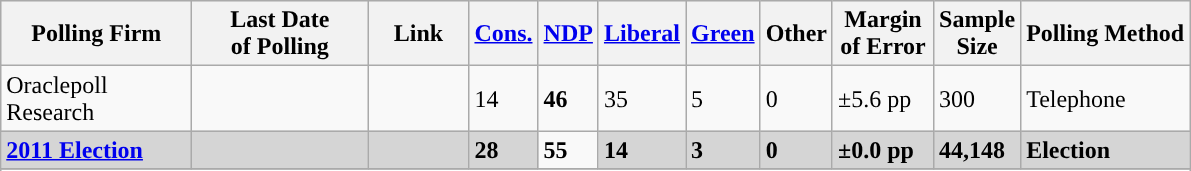<table class="wikitable sortable">
<tr style="background:#e9e9e9;">
<th style="width:120px">Polling Firm</th>
<th style="width:110px">Last Date<br>of Polling</th>
<th style="width:60px" class="unsortable">Link</th>
<th style="background-color:"><strong><a href='#'>Cons.</a></strong></th>
<th style="background-color:"><strong><a href='#'>NDP</a></strong></th>
<th style="background-color:"><strong><a href='#'>Liberal</a></strong></th>
<th style="background-color:"><strong><a href='#'>Green</a></strong></th>
<th style="background-color:"><strong>Other</strong></th>
<th style="width:60px;" class=unsortable>Margin<br>of Error</th>
<th style="width:50px;" class=unsortable>Sample<br>Size</th>
<th class=unsortable>Polling Method</th>
</tr>
<tr>
<td>Oraclepoll Research</td>
<td></td>
<td></td>
<td>14</td>
<td><strong>46</strong></td>
<td>35</td>
<td>5</td>
<td>0</td>
<td>±5.6 pp</td>
<td>300</td>
<td>Telephone</td>
</tr>
<tr>
<td style="background:#D5D5D5"><strong><a href='#'>2011 Election</a></strong></td>
<td style="background:#D5D5D5"><strong></strong></td>
<td style="background:#D5D5D5"></td>
<td style="background:#D5D5D5"><strong>28</strong></td>
<td><strong>55</strong></td>
<td style="background:#D5D5D5"><strong>14</strong></td>
<td style="background:#D5D5D5"><strong>3</strong></td>
<td style="background:#D5D5D5"><strong>0</strong></td>
<td style="background:#D5D5D5"><strong>±0.0 pp</strong></td>
<td style="background:#D5D5D5"><strong>44,148</strong></td>
<td style="background:#D5D5D5"><strong>Election</strong></td>
</tr>
<tr>
</tr>
<tr>
</tr>
</table>
